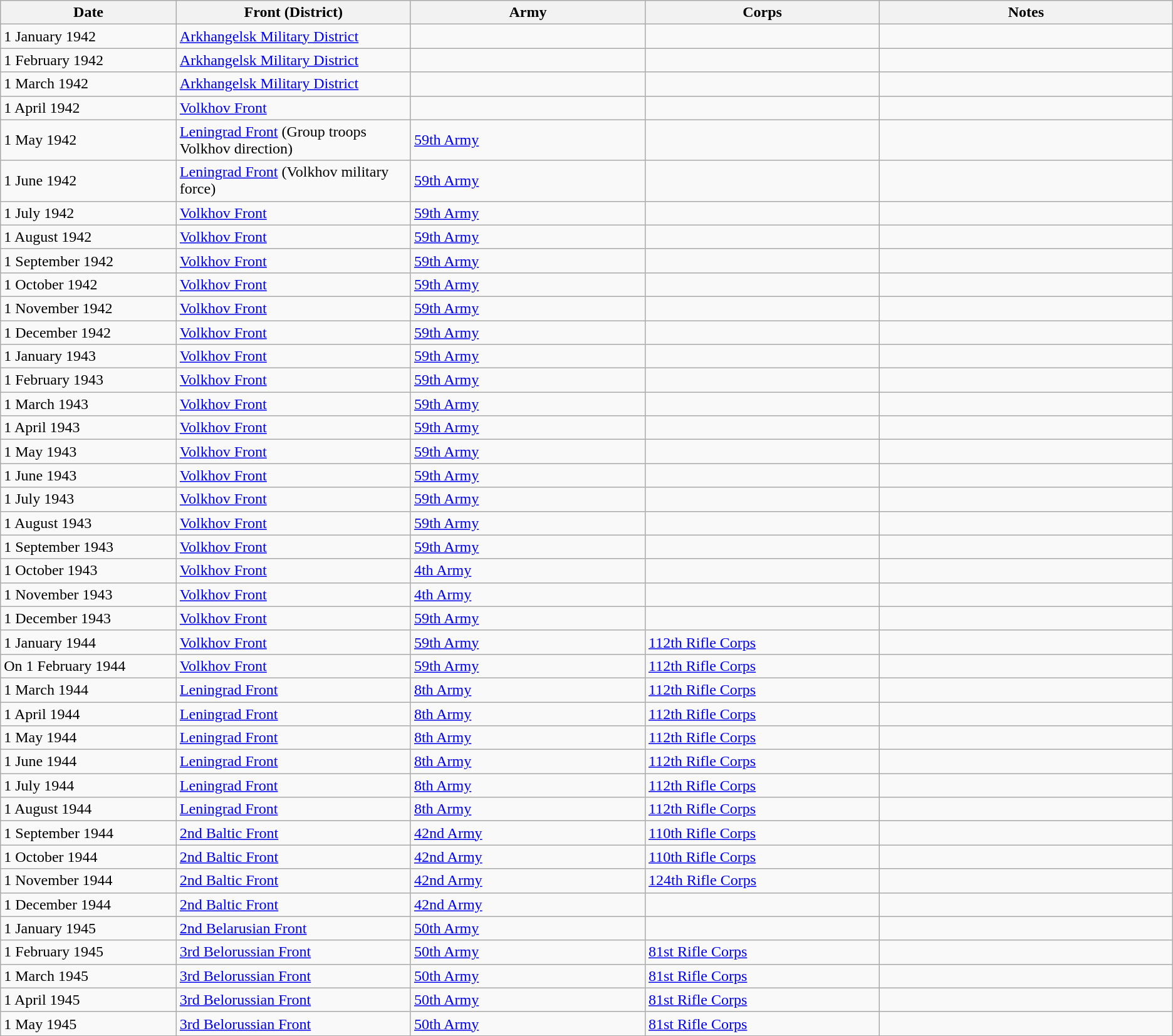<table class = "wikitable">
<tr>
<th width = "15%">Date</th>
<th width = "20%">Front (District)</th>
<th width = "20%">Army</th>
<th width = "20%">Corps</th>
<th>Notes</th>
</tr>
<tr>
<td>1 January 1942</td>
<td><a href='#'>Arkhangelsk Military District</a></td>
<td></td>
<td></td>
<td></td>
</tr>
<tr>
<td>1 February 1942</td>
<td><a href='#'>Arkhangelsk Military District</a></td>
<td></td>
<td></td>
<td></td>
</tr>
<tr>
<td>1 March 1942</td>
<td><a href='#'>Arkhangelsk Military District</a></td>
<td></td>
<td></td>
<td></td>
</tr>
<tr>
<td>1 April 1942</td>
<td><a href='#'>Volkhov Front</a></td>
<td></td>
<td></td>
<td></td>
</tr>
<tr>
<td>1 May 1942</td>
<td><a href='#'>Leningrad Front</a> (Group troops Volkhov direction)</td>
<td><a href='#'>59th Army</a></td>
<td></td>
<td></td>
</tr>
<tr>
<td>1 June 1942</td>
<td><a href='#'>Leningrad Front</a> (Volkhov military force)</td>
<td><a href='#'>59th Army</a></td>
<td></td>
<td></td>
</tr>
<tr>
<td>1 July 1942</td>
<td><a href='#'>Volkhov Front</a></td>
<td><a href='#'>59th Army</a></td>
<td></td>
<td></td>
</tr>
<tr>
<td>1 August 1942</td>
<td><a href='#'>Volkhov Front</a></td>
<td><a href='#'>59th Army</a></td>
<td></td>
<td></td>
</tr>
<tr>
<td>1 September 1942</td>
<td><a href='#'>Volkhov Front</a></td>
<td><a href='#'>59th Army</a></td>
<td></td>
<td></td>
</tr>
<tr>
<td>1 October 1942</td>
<td><a href='#'>Volkhov Front</a></td>
<td><a href='#'>59th Army</a></td>
<td></td>
<td></td>
</tr>
<tr>
<td>1 November 1942</td>
<td><a href='#'>Volkhov Front</a></td>
<td><a href='#'>59th Army</a></td>
<td></td>
<td></td>
</tr>
<tr>
<td>1 December 1942</td>
<td><a href='#'>Volkhov Front</a></td>
<td><a href='#'>59th Army</a></td>
<td></td>
<td></td>
</tr>
<tr>
<td>1 January 1943</td>
<td><a href='#'>Volkhov Front</a></td>
<td><a href='#'>59th Army</a></td>
<td></td>
<td></td>
</tr>
<tr>
<td>1 February 1943</td>
<td><a href='#'>Volkhov Front</a></td>
<td><a href='#'>59th Army</a></td>
<td></td>
<td></td>
</tr>
<tr>
<td>1 March 1943</td>
<td><a href='#'>Volkhov Front</a></td>
<td><a href='#'>59th Army</a></td>
<td></td>
<td></td>
</tr>
<tr>
<td>1 April 1943</td>
<td><a href='#'>Volkhov Front</a></td>
<td><a href='#'>59th Army</a></td>
<td></td>
<td></td>
</tr>
<tr>
<td>1 May 1943</td>
<td><a href='#'>Volkhov Front</a></td>
<td><a href='#'>59th Army</a></td>
<td></td>
<td></td>
</tr>
<tr>
<td>1 June 1943</td>
<td><a href='#'>Volkhov Front</a></td>
<td><a href='#'>59th Army</a></td>
<td></td>
<td></td>
</tr>
<tr>
<td>1 July 1943</td>
<td><a href='#'>Volkhov Front</a></td>
<td><a href='#'>59th Army</a></td>
<td></td>
<td></td>
</tr>
<tr>
<td>1 August 1943</td>
<td><a href='#'>Volkhov Front</a></td>
<td><a href='#'>59th Army</a></td>
<td></td>
<td></td>
</tr>
<tr>
<td>1 September 1943</td>
<td><a href='#'>Volkhov Front</a></td>
<td><a href='#'>59th Army</a></td>
<td></td>
<td></td>
</tr>
<tr>
<td>1 October 1943</td>
<td><a href='#'>Volkhov Front</a></td>
<td><a href='#'>4th Army</a></td>
<td></td>
<td></td>
</tr>
<tr>
<td>1 November 1943</td>
<td><a href='#'>Volkhov Front</a></td>
<td><a href='#'>4th Army</a></td>
<td></td>
<td></td>
</tr>
<tr>
<td>1 December 1943</td>
<td><a href='#'>Volkhov Front</a></td>
<td><a href='#'>59th Army</a></td>
<td></td>
<td></td>
</tr>
<tr>
<td>1 January 1944</td>
<td><a href='#'>Volkhov Front</a></td>
<td><a href='#'>59th Army</a></td>
<td><a href='#'>112th Rifle Corps</a></td>
<td></td>
</tr>
<tr>
<td>On 1 February 1944</td>
<td><a href='#'>Volkhov Front</a></td>
<td><a href='#'>59th Army</a></td>
<td><a href='#'>112th Rifle Corps</a></td>
<td></td>
</tr>
<tr>
<td>1 March 1944</td>
<td><a href='#'>Leningrad Front</a></td>
<td><a href='#'>8th Army</a></td>
<td><a href='#'>112th Rifle Corps</a></td>
<td></td>
</tr>
<tr>
<td>1 April 1944</td>
<td><a href='#'>Leningrad Front</a></td>
<td><a href='#'>8th Army</a></td>
<td><a href='#'>112th Rifle Corps</a></td>
<td></td>
</tr>
<tr>
<td>1 May 1944</td>
<td><a href='#'>Leningrad Front</a></td>
<td><a href='#'>8th Army</a></td>
<td><a href='#'>112th Rifle Corps</a></td>
<td></td>
</tr>
<tr>
<td>1 June 1944</td>
<td><a href='#'>Leningrad Front</a></td>
<td><a href='#'>8th Army</a></td>
<td><a href='#'>112th Rifle Corps</a></td>
<td></td>
</tr>
<tr>
<td>1 July 1944</td>
<td><a href='#'>Leningrad Front</a></td>
<td><a href='#'>8th Army</a></td>
<td><a href='#'>112th Rifle Corps</a></td>
<td></td>
</tr>
<tr>
<td>1 August 1944</td>
<td><a href='#'>Leningrad Front</a></td>
<td><a href='#'>8th Army</a></td>
<td><a href='#'>112th Rifle Corps</a></td>
<td></td>
</tr>
<tr>
<td>1 September 1944</td>
<td><a href='#'>2nd Baltic Front</a></td>
<td><a href='#'>42nd Army</a></td>
<td><a href='#'>110th Rifle Corps</a></td>
<td></td>
</tr>
<tr>
<td>1 October 1944</td>
<td><a href='#'>2nd Baltic Front</a></td>
<td><a href='#'>42nd Army</a></td>
<td><a href='#'>110th Rifle Corps</a></td>
<td></td>
</tr>
<tr>
<td>1 November 1944</td>
<td><a href='#'>2nd Baltic Front</a></td>
<td><a href='#'>42nd Army</a></td>
<td><a href='#'>124th Rifle Corps</a></td>
<td></td>
</tr>
<tr>
<td>1 December 1944</td>
<td><a href='#'>2nd Baltic Front</a></td>
<td><a href='#'>42nd Army</a></td>
<td></td>
<td></td>
</tr>
<tr>
<td>1 January 1945</td>
<td><a href='#'>2nd Belarusian Front</a></td>
<td><a href='#'>50th Army</a></td>
<td></td>
<td></td>
</tr>
<tr>
<td>1 February 1945</td>
<td><a href='#'>3rd Belorussian Front</a></td>
<td><a href='#'>50th Army</a></td>
<td><a href='#'>81st Rifle Corps</a></td>
<td></td>
</tr>
<tr>
<td>1 March 1945</td>
<td><a href='#'>3rd Belorussian Front</a></td>
<td><a href='#'>50th Army</a></td>
<td><a href='#'>81st Rifle Corps</a></td>
<td></td>
</tr>
<tr>
<td>1 April 1945</td>
<td><a href='#'>3rd Belorussian Front</a></td>
<td><a href='#'>50th Army</a></td>
<td><a href='#'>81st Rifle Corps</a></td>
<td></td>
</tr>
<tr>
<td>1 May 1945</td>
<td><a href='#'>3rd Belorussian Front</a></td>
<td><a href='#'>50th Army</a></td>
<td><a href='#'>81st Rifle Corps</a></td>
<td></td>
</tr>
<tr>
</tr>
</table>
